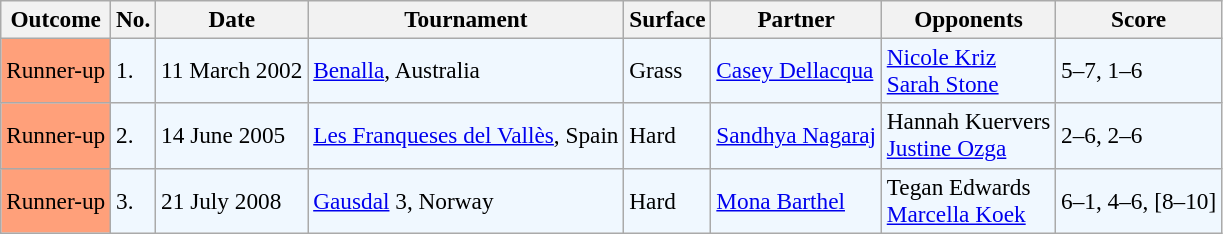<table class="sortable wikitable" style=font-size:97%>
<tr>
<th>Outcome</th>
<th>No.</th>
<th>Date</th>
<th>Tournament</th>
<th>Surface</th>
<th>Partner</th>
<th>Opponents</th>
<th>Score</th>
</tr>
<tr style="background:#f0f8ff;">
<td style="background:#ffa07a;">Runner-up</td>
<td>1.</td>
<td>11 March 2002</td>
<td><a href='#'>Benalla</a>, Australia</td>
<td>Grass</td>
<td> <a href='#'>Casey Dellacqua</a></td>
<td> <a href='#'>Nicole Kriz</a><br> <a href='#'>Sarah Stone</a></td>
<td>5–7, 1–6</td>
</tr>
<tr style="background:#f0f8ff;">
<td style="background:#ffa07a;">Runner-up</td>
<td>2.</td>
<td>14 June 2005</td>
<td><a href='#'>Les Franqueses del Vallès</a>, Spain</td>
<td>Hard</td>
<td> <a href='#'>Sandhya Nagaraj</a></td>
<td> Hannah Kuervers<br> <a href='#'>Justine Ozga</a></td>
<td>2–6, 2–6</td>
</tr>
<tr style="background:#f0f8ff;">
<td style="background:#ffa07a;">Runner-up</td>
<td>3.</td>
<td>21 July 2008</td>
<td><a href='#'>Gausdal</a> 3, Norway</td>
<td>Hard</td>
<td> <a href='#'>Mona Barthel</a></td>
<td> Tegan Edwards<br> <a href='#'>Marcella Koek</a></td>
<td>6–1, 4–6, [8–10]</td>
</tr>
</table>
